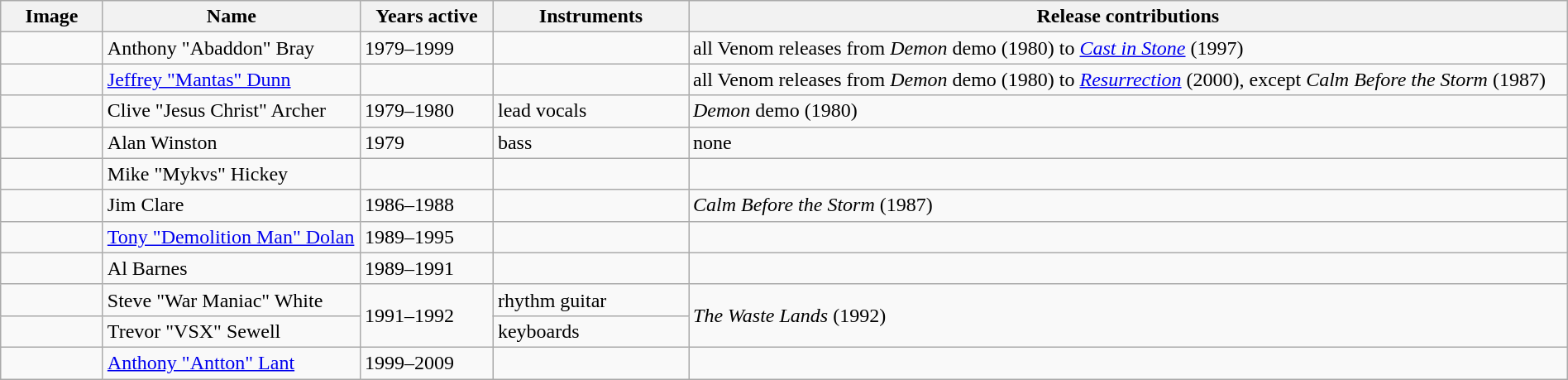<table class="wikitable" border="1" width=100%>
<tr>
<th width="75">Image</th>
<th width="200">Name</th>
<th width="100">Years active</th>
<th width="150">Instruments</th>
<th>Release contributions</th>
</tr>
<tr>
<td></td>
<td>Anthony "Abaddon" Bray</td>
<td>1979–1999</td>
<td></td>
<td>all Venom releases from <em>Demon</em> demo (1980) to <em><a href='#'>Cast in Stone</a></em> (1997)</td>
</tr>
<tr>
<td></td>
<td><a href='#'>Jeffrey "Mantas" Dunn</a></td>
<td></td>
<td></td>
<td>all Venom releases from <em>Demon</em> demo (1980) to <em><a href='#'>Resurrection</a></em> (2000), except <em>Calm Before the Storm</em> (1987)</td>
</tr>
<tr>
<td></td>
<td>Clive "Jesus Christ" Archer</td>
<td>1979–1980</td>
<td>lead vocals</td>
<td><em>Demon</em> demo (1980)</td>
</tr>
<tr>
<td></td>
<td>Alan Winston</td>
<td>1979</td>
<td>bass</td>
<td>none</td>
</tr>
<tr>
<td></td>
<td>Mike "Mykvs" Hickey</td>
<td></td>
<td></td>
<td></td>
</tr>
<tr>
<td></td>
<td>Jim Clare</td>
<td>1986–1988</td>
<td></td>
<td><em>Calm Before the Storm</em> (1987)</td>
</tr>
<tr>
<td></td>
<td><a href='#'>Tony "Demolition Man" Dolan</a></td>
<td>1989–1995</td>
<td></td>
<td></td>
</tr>
<tr>
<td></td>
<td>Al Barnes</td>
<td>1989–1991</td>
<td></td>
<td></td>
</tr>
<tr>
<td></td>
<td>Steve "War Maniac" White</td>
<td rowspan="2">1991–1992</td>
<td>rhythm guitar</td>
<td rowspan="2"><em>The Waste Lands</em> (1992)</td>
</tr>
<tr>
<td></td>
<td>Trevor "VSX" Sewell</td>
<td>keyboards</td>
</tr>
<tr>
<td></td>
<td><a href='#'>Anthony "Antton" Lant</a></td>
<td>1999–2009</td>
<td></td>
<td></td>
</tr>
</table>
